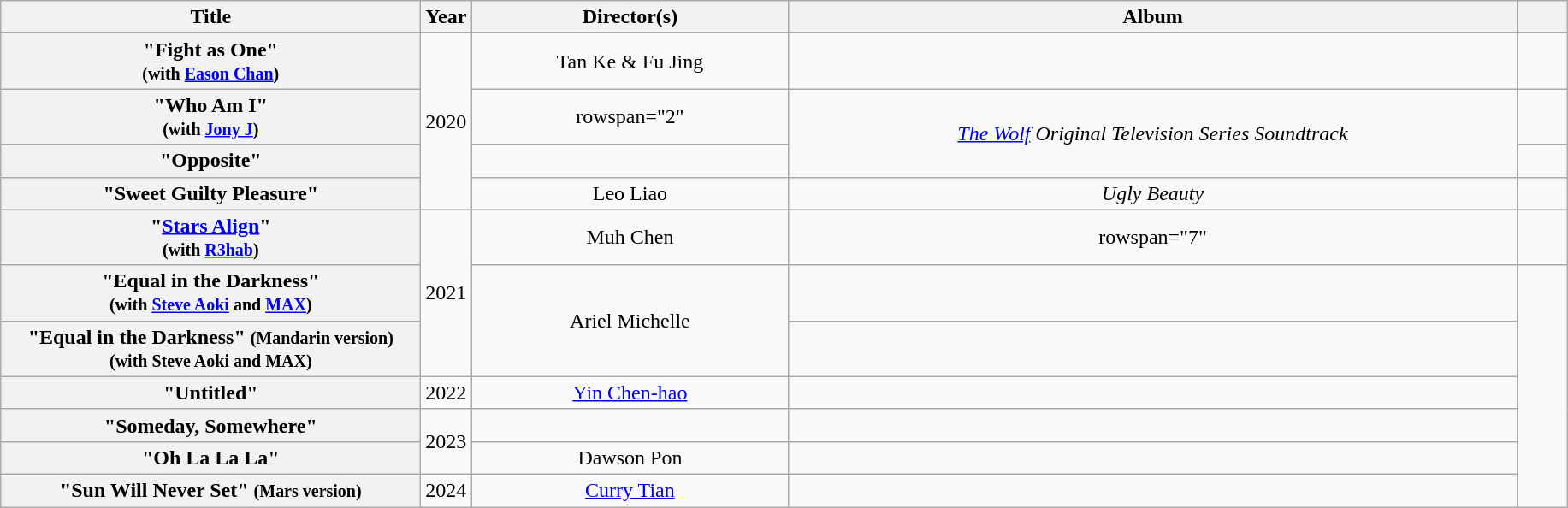<table class="wikitable sortable plainrowheaders" style="text-align:center;">
<tr>
<th scope="col" style="width:20em;">Title</th>
<th scope="col" style="width:2em;">Year</th>
<th scope="col" style="width:15em;">Director(s)</th>
<th scope="col" style="width:35em;">Album</th>
<th scope="col" style="width:2em;" class="unsortable"></th>
</tr>
<tr>
<th scope="row">"Fight as One"<br><small>(with <a href='#'>Eason Chan</a>)</small></th>
<td rowspan="4">2020</td>
<td>Tan Ke & Fu Jing</td>
<td></td>
<td></td>
</tr>
<tr>
<th scope="row">"Who Am I"<br><small>(with <a href='#'>Jony J</a>)</small></th>
<td>rowspan="2" </td>
<td rowspan="2"><em><a href='#'>The Wolf</a> Original Television Series Soundtrack</em></td>
<td></td>
</tr>
<tr>
<th scope="row">"Opposite"</th>
<td></td>
</tr>
<tr>
<th scope="row">"Sweet Guilty Pleasure"</th>
<td>Leo Liao</td>
<td><em>Ugly Beauty</em></td>
<td></td>
</tr>
<tr>
<th scope="row">"<a href='#'>Stars Align</a>"<br><small>(with <a href='#'>R3hab</a>)</small></th>
<td rowspan="3">2021</td>
<td>Muh Chen</td>
<td>rowspan="7" </td>
<td></td>
</tr>
<tr>
<th scope="row">"Equal in the Darkness"<br><small>(with <a href='#'>Steve Aoki</a> and <a href='#'>MAX</a>)</small></th>
<td rowspan="2">Ariel Michelle</td>
<td></td>
</tr>
<tr>
<th scope="row">"Equal in the Darkness" <small>(Mandarin version)</small><br><small>(with Steve Aoki and MAX)</small></th>
<td></td>
</tr>
<tr>
<th scope="row">"Untitled"</th>
<td>2022</td>
<td><a href='#'>Yin Chen-hao</a></td>
<td></td>
</tr>
<tr>
<th scope="row">"Someday, Somewhere"</th>
<td rowspan="2">2023</td>
<td></td>
<td></td>
</tr>
<tr>
<th scope="row">"Oh La La La"</th>
<td>Dawson Pon</td>
<td></td>
</tr>
<tr>
<th scope="row">"Sun Will Never Set" <small>(Mars version)</small></th>
<td>2024</td>
<td><a href='#'>Curry Tian</a></td>
<td></td>
</tr>
</table>
